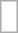<table style="border:solid 1px #aaa;" cellspacing="0" cellpadding="5">
<tr>
<td></td>
</tr>
<tr>
<td></td>
</tr>
</table>
